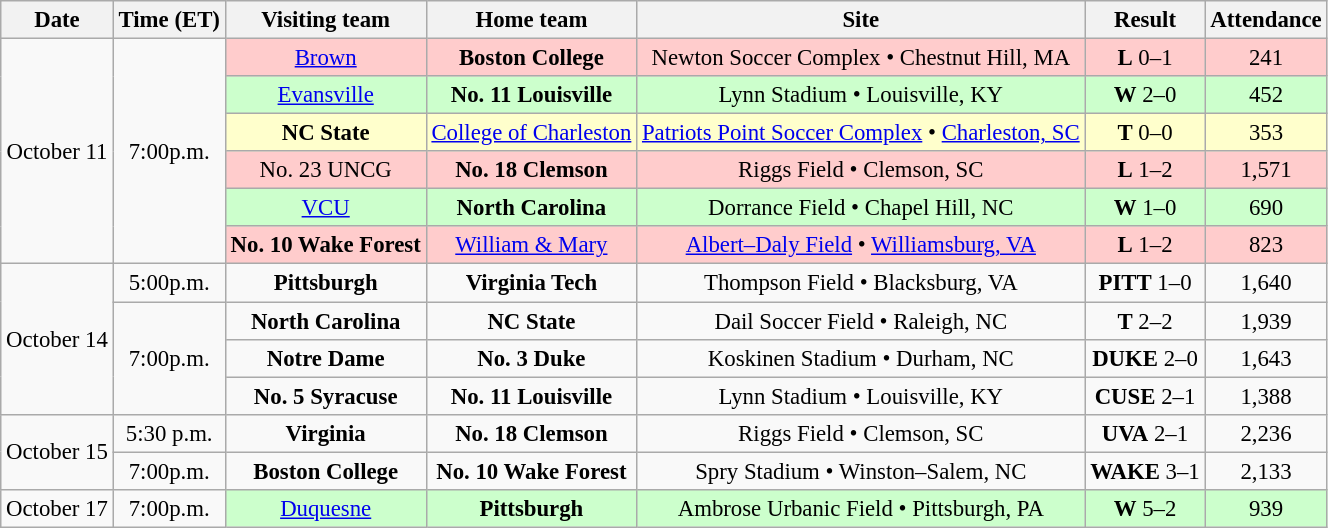<table class="wikitable" style="font-size:95%; text-align: center;">
<tr>
<th>Date</th>
<th>Time (ET)</th>
<th>Visiting team</th>
<th>Home team</th>
<th>Site</th>
<th>Result</th>
<th>Attendance</th>
</tr>
<tr>
<td rowspan=6>October 11</td>
<td rowspan=6>7:00p.m.</td>
<td style="background:#fcc;"><a href='#'>Brown</a></td>
<td style="background:#fcc;"><strong>Boston College</strong></td>
<td style="background:#fcc;">Newton Soccer Complex • Chestnut Hill, MA</td>
<td style="background:#fcc;"><strong>L</strong> 0–1</td>
<td style="background:#fcc;">241</td>
</tr>
<tr>
<td style="background:#cfc;"><a href='#'>Evansville</a></td>
<td style="background:#cfc;"><strong>No. 11 Louisville</strong></td>
<td style="background:#cfc;">Lynn Stadium • Louisville, KY</td>
<td style="background:#cfc;"><strong>W</strong> 2–0</td>
<td style="background:#cfc;">452</td>
</tr>
<tr>
<td style="background:#ffc;"><strong>NC State</strong></td>
<td style="background:#ffc;"><a href='#'>College of Charleston</a></td>
<td style="background:#ffc;"><a href='#'>Patriots Point Soccer Complex</a> • <a href='#'>Charleston, SC</a></td>
<td style="background:#ffc;"><strong>T</strong> 0–0</td>
<td style="background:#ffc;">353</td>
</tr>
<tr>
<td style="background:#fcc;">No. 23 UNCG</td>
<td style="background:#fcc;"><strong>No. 18 Clemson</strong></td>
<td style="background:#fcc;">Riggs Field • Clemson, SC</td>
<td style="background:#fcc;"><strong>L</strong> 1–2</td>
<td style="background:#fcc;">1,571</td>
</tr>
<tr>
<td style="background:#cfc;"><a href='#'>VCU</a></td>
<td style="background:#cfc;"><strong>North Carolina</strong></td>
<td style="background:#cfc;">Dorrance Field • Chapel Hill, NC</td>
<td style="background:#cfc;"><strong>W</strong> 1–0</td>
<td style="background:#cfc;">690</td>
</tr>
<tr>
<td style="background:#fcc;"><strong>No. 10 Wake Forest</strong></td>
<td style="background:#fcc;"><a href='#'>William & Mary</a></td>
<td style="background:#fcc;"><a href='#'>Albert–Daly Field</a> • <a href='#'>Williamsburg, VA</a></td>
<td style="background:#fcc;"><strong>L</strong> 1–2</td>
<td style="background:#fcc;">823</td>
</tr>
<tr>
<td rowspan=4>October 14</td>
<td>5:00p.m.</td>
<td><strong>Pittsburgh</strong></td>
<td><strong>Virginia Tech</strong></td>
<td>Thompson Field • Blacksburg, VA</td>
<td><strong>PITT</strong> 1–0</td>
<td>1,640</td>
</tr>
<tr>
<td rowspan=3>7:00p.m.</td>
<td><strong>North Carolina</strong></td>
<td><strong>NC State</strong></td>
<td>Dail Soccer Field • Raleigh, NC</td>
<td><strong>T</strong> 2–2</td>
<td>1,939</td>
</tr>
<tr>
<td><strong>Notre Dame</strong></td>
<td><strong>No. 3 Duke</strong></td>
<td>Koskinen Stadium • Durham, NC</td>
<td><strong>DUKE</strong> 2–0</td>
<td>1,643</td>
</tr>
<tr>
<td><strong>No. 5 Syracuse</strong></td>
<td><strong>No. 11 Louisville</strong></td>
<td>Lynn Stadium • Louisville, KY</td>
<td><strong>CUSE</strong> 2–1</td>
<td>1,388</td>
</tr>
<tr>
<td rowspan=2>October 15</td>
<td>5:30 p.m.</td>
<td><strong>Virginia</strong></td>
<td><strong>No. 18 Clemson</strong></td>
<td>Riggs Field • Clemson, SC</td>
<td><strong>UVA</strong> 2–1</td>
<td>2,236</td>
</tr>
<tr>
<td>7:00p.m.</td>
<td><strong>Boston College</strong></td>
<td><strong>No. 10 Wake Forest</strong></td>
<td>Spry Stadium • Winston–Salem, NC</td>
<td><strong>WAKE</strong> 3–1</td>
<td>2,133</td>
</tr>
<tr>
<td>October 17</td>
<td>7:00p.m.</td>
<td style="background:#cfc;"><a href='#'>Duquesne</a></td>
<td style="background:#cfc;"><strong>Pittsburgh</strong></td>
<td style="background:#cfc;">Ambrose Urbanic Field • Pittsburgh, PA</td>
<td style="background:#cfc;"><strong>W</strong> 5–2</td>
<td style="background:#cfc;">939</td>
</tr>
</table>
